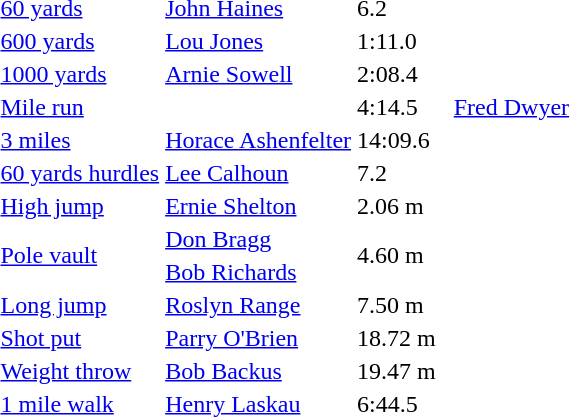<table>
<tr>
<td><a href='#'>60 yards</a></td>
<td><a href='#'>John Haines</a></td>
<td>6.2</td>
<td></td>
<td></td>
<td></td>
<td></td>
</tr>
<tr>
<td><a href='#'>600 yards</a></td>
<td><a href='#'>Lou Jones</a></td>
<td>1:11.0</td>
<td></td>
<td></td>
<td></td>
<td></td>
</tr>
<tr>
<td><a href='#'>1000 yards</a></td>
<td><a href='#'>Arnie Sowell</a></td>
<td>2:08.4</td>
<td></td>
<td></td>
<td></td>
<td></td>
</tr>
<tr>
<td><a href='#'>Mile run</a></td>
<td></td>
<td>4:14.5</td>
<td></td>
<td></td>
<td><a href='#'>Fred Dwyer</a></td>
<td></td>
</tr>
<tr>
<td><a href='#'>3 miles</a></td>
<td><a href='#'>Horace Ashenfelter</a></td>
<td>14:09.6</td>
<td></td>
<td></td>
<td></td>
<td></td>
</tr>
<tr>
<td><a href='#'>60 yards hurdles</a></td>
<td><a href='#'>Lee Calhoun</a></td>
<td>7.2</td>
<td></td>
<td></td>
<td></td>
<td></td>
</tr>
<tr>
<td><a href='#'>High jump</a></td>
<td><a href='#'>Ernie Shelton</a></td>
<td>2.06 m</td>
<td></td>
<td></td>
<td></td>
<td></td>
</tr>
<tr>
<td rowspan=2><a href='#'>Pole vault</a></td>
<td><a href='#'>Don Bragg</a></td>
<td rowspan=2>4.60 m</td>
<td rowspan=2></td>
<td rowspan=2></td>
<td rowspan=2></td>
<td rowspan=2></td>
</tr>
<tr>
<td><a href='#'>Bob Richards</a></td>
</tr>
<tr>
<td><a href='#'>Long jump</a></td>
<td><a href='#'>Roslyn Range</a></td>
<td>7.50 m</td>
<td></td>
<td></td>
<td></td>
<td></td>
</tr>
<tr>
<td><a href='#'>Shot put</a></td>
<td><a href='#'>Parry O'Brien</a></td>
<td>18.72 m</td>
<td></td>
<td></td>
<td></td>
<td></td>
</tr>
<tr>
<td><a href='#'>Weight throw</a></td>
<td><a href='#'>Bob Backus</a></td>
<td>19.47 m</td>
<td></td>
<td></td>
<td></td>
<td></td>
</tr>
<tr>
<td><a href='#'>1 mile walk</a></td>
<td><a href='#'>Henry Laskau</a></td>
<td>6:44.5</td>
<td></td>
<td></td>
<td></td>
<td></td>
</tr>
</table>
